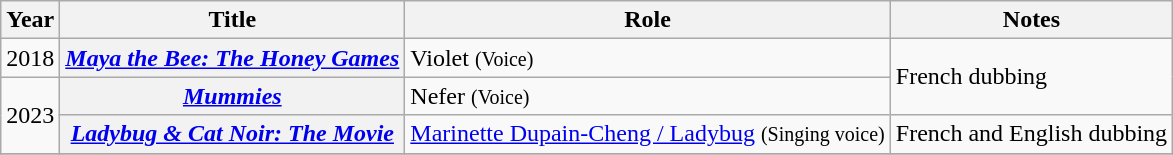<table class="wikitable plainrowheaders sortable">
<tr>
<th scope="col">Year</th>
<th scope="col">Title</th>
<th scope="col">Role</th>
<th scope="col" class="unsortable">Notes</th>
</tr>
<tr>
<td>2018</td>
<th scope=row><em><a href='#'>Maya the Bee: The Honey Games</a></em></th>
<td>Violet <small>(Voice)</small></td>
<td rowspan=2>French dubbing</td>
</tr>
<tr>
<td rowspan=2>2023</td>
<th scope=row><em><a href='#'>Mummies</a></em></th>
<td>Nefer <small>(Voice)</small></td>
</tr>
<tr>
<th scope=row><em><a href='#'>Ladybug & Cat Noir: The Movie</a></em></th>
<td><a href='#'>Marinette Dupain-Cheng / Ladybug</a> <small>(Singing voice)</small></td>
<td>French and English dubbing</td>
</tr>
<tr>
</tr>
</table>
